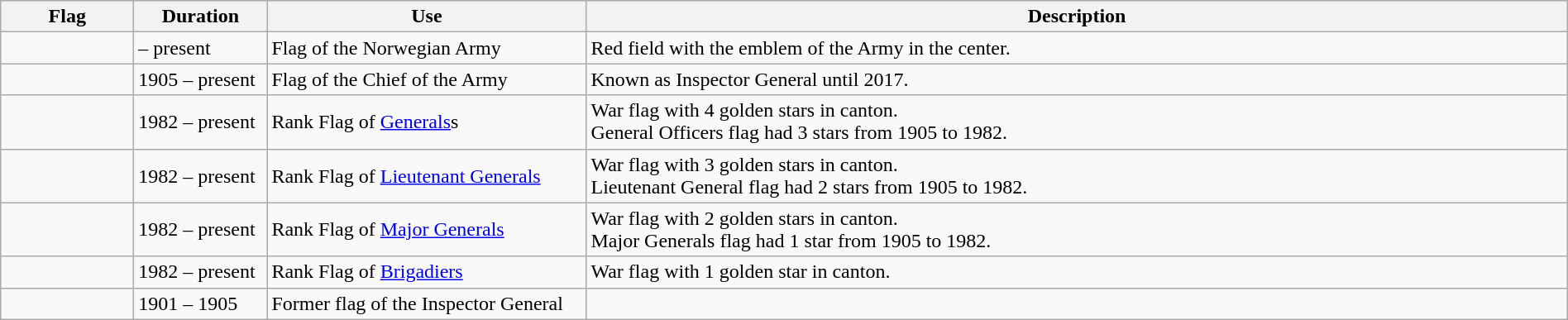<table class="wikitable" width="100%">
<tr>
<th style="width:100px;">Flag</th>
<th style="width:100px;">Duration</th>
<th style="width:250px;">Use</th>
<th style="min-width:250px">Description</th>
</tr>
<tr>
<td></td>
<td>– present</td>
<td>Flag of the Norwegian Army</td>
<td>Red field with the emblem of the Army in the center.</td>
</tr>
<tr>
<td></td>
<td>1905 – present</td>
<td>Flag of the Chief of the Army</td>
<td>Known as Inspector General until 2017.</td>
</tr>
<tr>
<td></td>
<td>1982 – present</td>
<td>Rank Flag of <a href='#'>Generals</a>s</td>
<td>War flag with 4 golden stars in canton.<br>General Officers flag had 3 stars from 1905 to 1982.</td>
</tr>
<tr>
<td></td>
<td>1982 – present</td>
<td>Rank Flag of <a href='#'>Lieutenant Generals</a></td>
<td>War flag with 3 golden stars in canton.<br>Lieutenant General flag had 2 stars from 1905 to 1982.</td>
</tr>
<tr>
<td></td>
<td>1982 – present</td>
<td>Rank Flag of <a href='#'>Major Generals</a></td>
<td>War flag with 2 golden stars in canton.<br>Major Generals flag had 1 star from 1905 to 1982.</td>
</tr>
<tr>
<td></td>
<td>1982 – present</td>
<td>Rank Flag of <a href='#'>Brigadiers</a></td>
<td>War flag with 1 golden star in canton.</td>
</tr>
<tr>
<td></td>
<td>1901 – 1905</td>
<td>Former flag of the Inspector General</td>
<td></td>
</tr>
</table>
